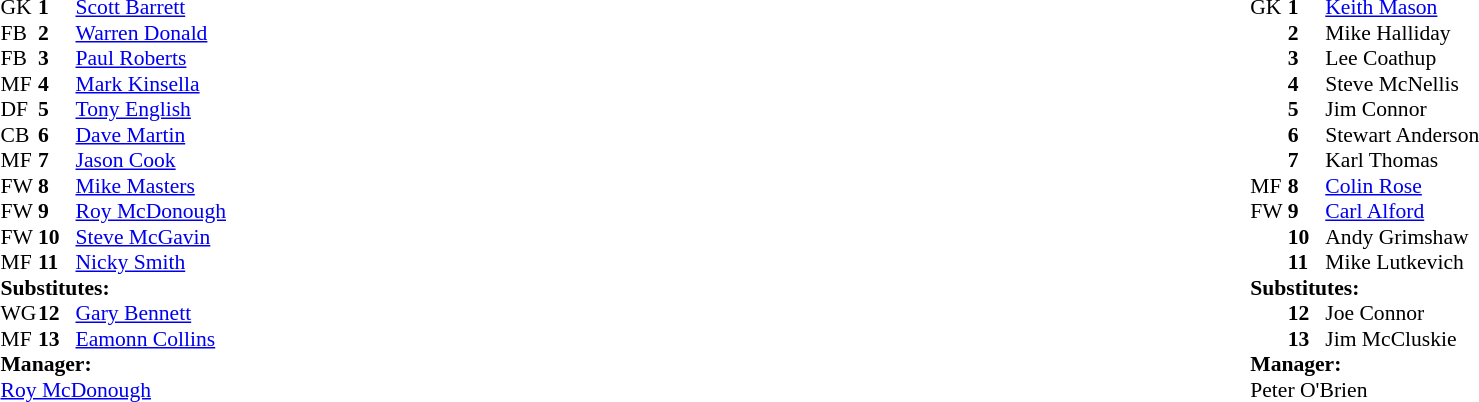<table style="width:100%">
<tr>
<td style="vertical-align:top;width:40%"><br><table style="font-size:90%" cellspacing="0" cellpadding="0">
<tr>
<th width=25></th>
<th width=25></th>
</tr>
<tr>
<td>GK</td>
<td><strong>1</strong></td>
<td> <a href='#'>Scott Barrett</a></td>
</tr>
<tr>
<td>FB</td>
<td><strong>2</strong></td>
<td> <a href='#'>Warren Donald</a></td>
</tr>
<tr>
<td>FB</td>
<td><strong>3</strong></td>
<td> <a href='#'>Paul Roberts</a></td>
</tr>
<tr>
<td>MF</td>
<td><strong>4</strong></td>
<td> <a href='#'>Mark Kinsella</a></td>
</tr>
<tr>
<td>DF</td>
<td><strong>5</strong></td>
<td> <a href='#'>Tony English</a></td>
</tr>
<tr>
<td>CB</td>
<td><strong>6</strong></td>
<td> <a href='#'>Dave Martin</a></td>
</tr>
<tr>
<td>MF</td>
<td><strong>7</strong></td>
<td> <a href='#'>Jason Cook</a></td>
<td></td>
</tr>
<tr>
<td>FW</td>
<td><strong>8</strong></td>
<td> <a href='#'>Mike Masters</a></td>
</tr>
<tr>
<td>FW</td>
<td><strong>9</strong></td>
<td> <a href='#'>Roy McDonough</a></td>
<td></td>
<td></td>
</tr>
<tr>
<td>FW</td>
<td><strong>10</strong></td>
<td> <a href='#'>Steve McGavin</a></td>
<td></td>
</tr>
<tr>
<td>MF</td>
<td><strong>11</strong></td>
<td> <a href='#'>Nicky Smith</a></td>
</tr>
<tr>
<td colspan="3"><strong>Substitutes:</strong></td>
</tr>
<tr>
<td>WG</td>
<td><strong>12</strong></td>
<td> <a href='#'>Gary Bennett</a></td>
<td></td>
<td></td>
</tr>
<tr>
<td>MF</td>
<td><strong>13</strong></td>
<td> <a href='#'>Eamonn Collins</a></td>
</tr>
<tr>
<td colspan="3"><strong>Manager:</strong></td>
</tr>
<tr>
<td colspan="4"> <a href='#'>Roy McDonough</a></td>
</tr>
</table>
</td>
<td style="vertical-align:top; width:50%"><br><table cellspacing="0" cellpadding="0" style="font-size:90%; margin:auto">
<tr>
<th width=25></th>
<th width=25></th>
</tr>
<tr>
<td>GK</td>
<td><strong>1</strong></td>
<td> <a href='#'>Keith Mason</a></td>
</tr>
<tr>
<td></td>
<td><strong>2</strong></td>
<td>Mike Halliday</td>
<td></td>
</tr>
<tr>
<td></td>
<td><strong>3</strong></td>
<td>Lee Coathup</td>
<td></td>
</tr>
<tr>
<td></td>
<td><strong>4</strong></td>
<td>Steve McNellis</td>
</tr>
<tr>
<td></td>
<td><strong>5</strong></td>
<td>Jim Connor</td>
</tr>
<tr>
<td></td>
<td><strong>6</strong></td>
<td>Stewart Anderson</td>
<td></td>
</tr>
<tr>
<td></td>
<td><strong>7</strong></td>
<td>Karl Thomas</td>
</tr>
<tr>
<td>MF</td>
<td><strong>8</strong></td>
<td> <a href='#'>Colin Rose</a></td>
</tr>
<tr>
<td>FW</td>
<td><strong>9</strong></td>
<td> <a href='#'>Carl Alford</a></td>
</tr>
<tr>
<td></td>
<td><strong>10</strong></td>
<td>Andy Grimshaw</td>
<td></td>
<td></td>
</tr>
<tr>
<td></td>
<td><strong>11</strong></td>
<td>Mike Lutkevich</td>
<td></td>
<td></td>
</tr>
<tr>
<td colspan=3><strong>Substitutes:</strong></td>
</tr>
<tr>
<td></td>
<td><strong>12</strong></td>
<td>Joe Connor</td>
<td></td>
<td></td>
</tr>
<tr>
<td></td>
<td><strong>13</strong></td>
<td>Jim McCluskie</td>
<td></td>
<td></td>
</tr>
<tr>
<td colspan=3><strong>Manager:</strong></td>
</tr>
<tr>
<td colspan=4>Peter O'Brien</td>
</tr>
</table>
</td>
</tr>
</table>
